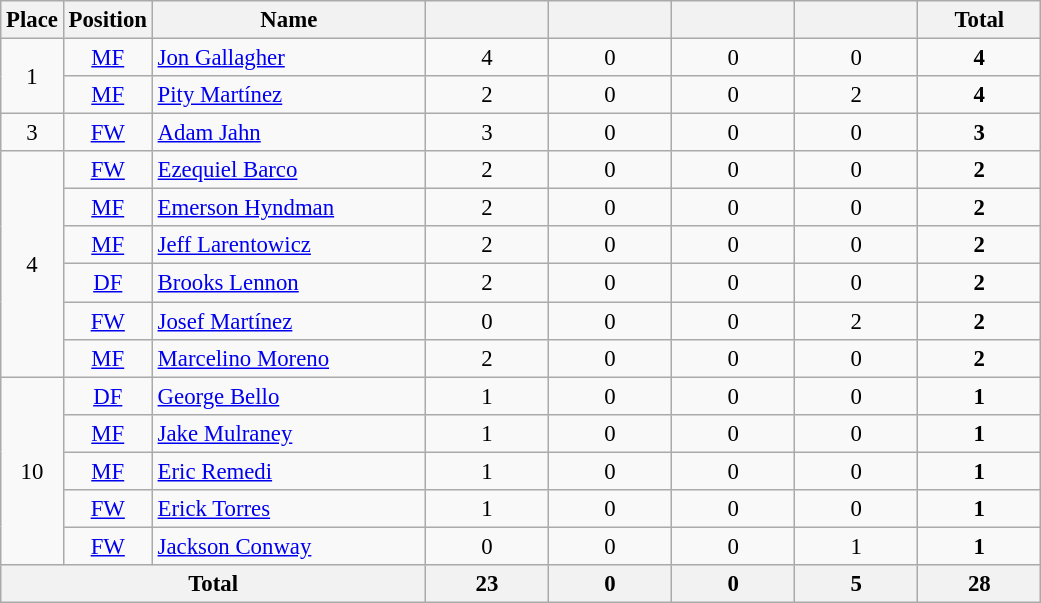<table class="wikitable" style="font-size: 95%; text-align: center;">
<tr>
<th width=30>Place</th>
<th width=30>Position</th>
<th width=175>Name</th>
<th width=75></th>
<th width=75></th>
<th width=75></th>
<th width=75></th>
<th width=75>Total</th>
</tr>
<tr>
<td rowspan=2>1</td>
<td><a href='#'>MF</a></td>
<td align="left"> <a href='#'>Jon Gallagher</a></td>
<td>4</td>
<td>0</td>
<td>0</td>
<td>0</td>
<td><strong>4</strong></td>
</tr>
<tr>
<td><a href='#'>MF</a></td>
<td align="left"> <a href='#'>Pity Martínez</a></td>
<td>2</td>
<td>0</td>
<td>0</td>
<td>2</td>
<td><strong>4</strong></td>
</tr>
<tr>
<td>3</td>
<td><a href='#'>FW</a></td>
<td align="left"> <a href='#'>Adam Jahn</a></td>
<td>3</td>
<td>0</td>
<td>0</td>
<td>0</td>
<td><strong>3</strong></td>
</tr>
<tr>
<td rowspan="6">4</td>
<td><a href='#'>FW</a></td>
<td align="left"> <a href='#'>Ezequiel Barco</a></td>
<td>2</td>
<td>0</td>
<td>0</td>
<td>0</td>
<td><strong>2</strong></td>
</tr>
<tr>
<td><a href='#'>MF</a></td>
<td align="left"> <a href='#'>Emerson Hyndman</a></td>
<td>2</td>
<td>0</td>
<td>0</td>
<td>0</td>
<td><strong>2</strong></td>
</tr>
<tr>
<td><a href='#'>MF</a></td>
<td align="left"> <a href='#'>Jeff Larentowicz</a></td>
<td>2</td>
<td>0</td>
<td>0</td>
<td>0</td>
<td><strong>2</strong></td>
</tr>
<tr>
<td><a href='#'>DF</a></td>
<td align="left"> <a href='#'>Brooks Lennon</a></td>
<td>2</td>
<td>0</td>
<td>0</td>
<td>0</td>
<td><strong>2</strong></td>
</tr>
<tr>
<td><a href='#'>FW</a></td>
<td align="left"> <a href='#'>Josef Martínez</a></td>
<td>0</td>
<td>0</td>
<td>0</td>
<td>2</td>
<td><strong>2</strong></td>
</tr>
<tr>
<td><a href='#'>MF</a></td>
<td align="left"> <a href='#'>Marcelino Moreno</a></td>
<td>2</td>
<td>0</td>
<td>0</td>
<td>0</td>
<td><strong>2</strong></td>
</tr>
<tr>
<td rowspan=5>10</td>
<td><a href='#'>DF</a></td>
<td align="left"> <a href='#'>George Bello</a></td>
<td>1</td>
<td>0</td>
<td>0</td>
<td>0</td>
<td><strong>1</strong></td>
</tr>
<tr>
<td><a href='#'>MF</a></td>
<td align="left"> <a href='#'>Jake Mulraney</a></td>
<td>1</td>
<td>0</td>
<td>0</td>
<td>0</td>
<td><strong>1</strong></td>
</tr>
<tr>
<td><a href='#'>MF</a></td>
<td align="left"> <a href='#'>Eric Remedi</a></td>
<td>1</td>
<td>0</td>
<td>0</td>
<td>0</td>
<td><strong>1</strong></td>
</tr>
<tr>
<td><a href='#'>FW</a></td>
<td align="left"> <a href='#'>Erick Torres</a></td>
<td>1</td>
<td>0</td>
<td>0</td>
<td>0</td>
<td><strong>1</strong></td>
</tr>
<tr>
<td><a href='#'>FW</a></td>
<td align="left"> <a href='#'>Jackson Conway</a></td>
<td>0</td>
<td>0</td>
<td>0</td>
<td>1</td>
<td><strong>1</strong></td>
</tr>
<tr>
<th colspan="3">Total</th>
<th>23</th>
<th>0</th>
<th>0</th>
<th>5</th>
<th>28</th>
</tr>
</table>
